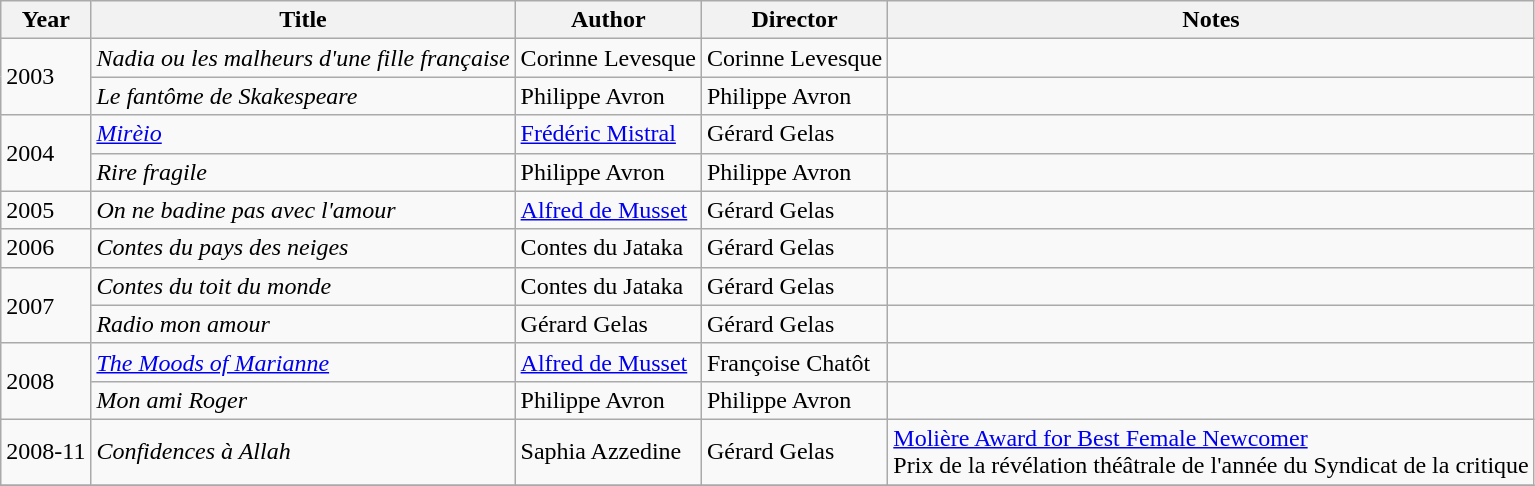<table class="wikitable">
<tr>
<th>Year</th>
<th>Title</th>
<th>Author</th>
<th>Director</th>
<th>Notes</th>
</tr>
<tr>
<td rowspan=2>2003</td>
<td><em>Nadia ou les malheurs d'une fille française</em></td>
<td>Corinne Levesque</td>
<td>Corinne Levesque</td>
<td></td>
</tr>
<tr>
<td><em>Le fantôme de Skakespeare</em></td>
<td>Philippe Avron</td>
<td>Philippe Avron</td>
<td></td>
</tr>
<tr>
<td rowspan=2>2004</td>
<td><em><a href='#'>Mirèio</a></em></td>
<td><a href='#'>Frédéric Mistral</a></td>
<td>Gérard Gelas</td>
<td></td>
</tr>
<tr>
<td><em>Rire fragile</em></td>
<td>Philippe Avron</td>
<td>Philippe Avron</td>
<td></td>
</tr>
<tr>
<td>2005</td>
<td><em>On ne badine pas avec l'amour</em></td>
<td><a href='#'>Alfred de Musset</a></td>
<td>Gérard Gelas</td>
<td></td>
</tr>
<tr>
<td>2006</td>
<td><em>Contes du pays des neiges</em></td>
<td>Contes du Jataka</td>
<td>Gérard Gelas</td>
<td></td>
</tr>
<tr>
<td rowspan=2>2007</td>
<td><em>Contes du toit du monde</em></td>
<td>Contes du Jataka</td>
<td>Gérard Gelas</td>
<td></td>
</tr>
<tr>
<td><em>Radio mon amour</em></td>
<td>Gérard Gelas</td>
<td>Gérard Gelas</td>
<td></td>
</tr>
<tr>
<td rowspan=2>2008</td>
<td><em><a href='#'>The Moods of Marianne</a></em></td>
<td><a href='#'>Alfred de Musset</a></td>
<td>Françoise Chatôt</td>
<td></td>
</tr>
<tr>
<td><em>Mon ami Roger</em></td>
<td>Philippe Avron</td>
<td>Philippe Avron</td>
<td></td>
</tr>
<tr>
<td>2008-11</td>
<td><em>Confidences à Allah</em></td>
<td>Saphia Azzedine</td>
<td>Gérard Gelas</td>
<td><a href='#'>Molière Award for Best Female Newcomer</a><br>Prix de la révélation théâtrale de l'année du Syndicat de la critique</td>
</tr>
<tr>
</tr>
</table>
